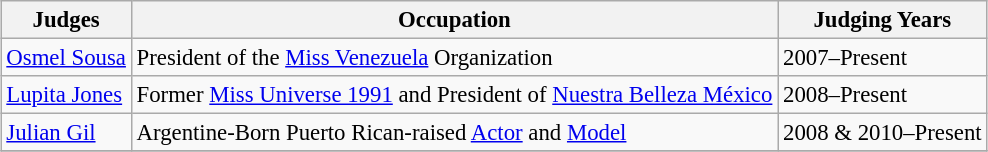<table class="wikitable sortable" style="margin:auto; font-size:95%">
<tr>
<th>Judges</th>
<th>Occupation</th>
<th>Judging Years</th>
</tr>
<tr>
<td><a href='#'>Osmel Sousa</a></td>
<td>President of the <a href='#'>Miss Venezuela</a> Organization</td>
<td>2007–Present</td>
</tr>
<tr>
<td><a href='#'>Lupita Jones</a></td>
<td>Former <a href='#'>Miss Universe 1991</a> and President of <a href='#'>Nuestra Belleza México</a></td>
<td>2008–Present</td>
</tr>
<tr>
<td><a href='#'>Julian Gil</a></td>
<td>Argentine-Born Puerto Rican-raised <a href='#'>Actor</a> and <a href='#'>Model</a></td>
<td>2008 & 2010–Present</td>
</tr>
<tr>
</tr>
</table>
